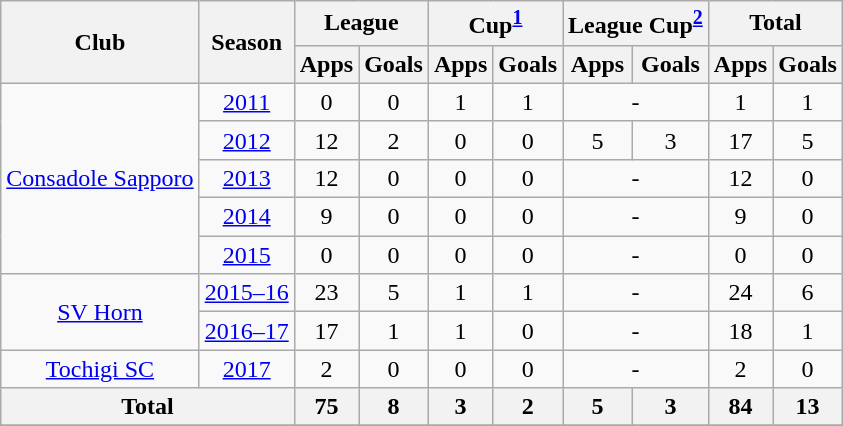<table class="wikitable" style="text-align:center;">
<tr>
<th rowspan="2">Club</th>
<th rowspan="2">Season</th>
<th colspan="2">League</th>
<th colspan="2">Cup<sup><a href='#'>1</a></sup></th>
<th colspan="2">League Cup<sup><a href='#'>2</a></sup></th>
<th colspan="2">Total</th>
</tr>
<tr>
<th>Apps</th>
<th>Goals</th>
<th>Apps</th>
<th>Goals</th>
<th>Apps</th>
<th>Goals</th>
<th>Apps</th>
<th>Goals</th>
</tr>
<tr>
<td rowspan="5"><a href='#'>Consadole Sapporo</a></td>
<td><a href='#'>2011</a></td>
<td>0</td>
<td>0</td>
<td>1</td>
<td>1</td>
<td colspan="2">-</td>
<td>1</td>
<td>1</td>
</tr>
<tr>
<td><a href='#'>2012</a></td>
<td>12</td>
<td>2</td>
<td>0</td>
<td>0</td>
<td>5</td>
<td>3</td>
<td>17</td>
<td>5</td>
</tr>
<tr>
<td><a href='#'>2013</a></td>
<td>12</td>
<td>0</td>
<td>0</td>
<td>0</td>
<td colspan="2">-</td>
<td>12</td>
<td>0</td>
</tr>
<tr>
<td><a href='#'>2014</a></td>
<td>9</td>
<td>0</td>
<td>0</td>
<td>0</td>
<td colspan="2">-</td>
<td>9</td>
<td>0</td>
</tr>
<tr>
<td><a href='#'>2015</a></td>
<td>0</td>
<td>0</td>
<td>0</td>
<td>0</td>
<td colspan="2">-</td>
<td>0</td>
<td>0</td>
</tr>
<tr>
<td rowspan="2"><a href='#'>SV Horn</a></td>
<td><a href='#'>2015–16</a></td>
<td>23</td>
<td>5</td>
<td>1</td>
<td>1</td>
<td colspan="2">-</td>
<td>24</td>
<td>6</td>
</tr>
<tr>
<td><a href='#'>2016–17</a></td>
<td>17</td>
<td>1</td>
<td>1</td>
<td>0</td>
<td colspan="2">-</td>
<td>18</td>
<td>1</td>
</tr>
<tr>
<td rowspan="1"><a href='#'>Tochigi SC</a></td>
<td><a href='#'>2017</a></td>
<td>2</td>
<td>0</td>
<td>0</td>
<td>0</td>
<td colspan="2">-</td>
<td>2</td>
<td>0</td>
</tr>
<tr>
<th colspan="2">Total</th>
<th>75</th>
<th>8</th>
<th>3</th>
<th>2</th>
<th>5</th>
<th>3</th>
<th>84</th>
<th>13</th>
</tr>
<tr>
</tr>
</table>
